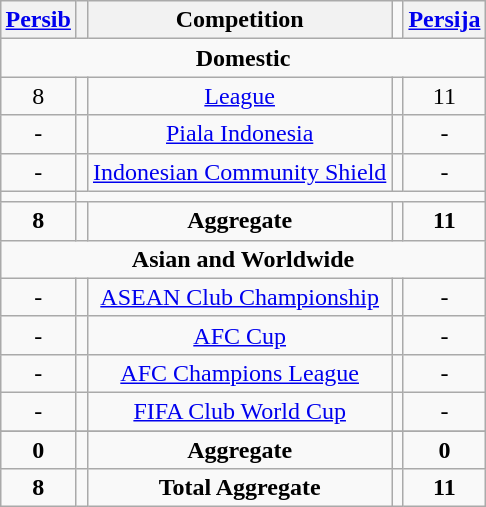<table class="wikitable sortable" style="width:auto; margin:auto">
<tr>
<th><a href='#'>Persib</a></th>
<th></th>
<th>Competition</th>
<td></td>
<th><a href='#'>Persija</a></th>
</tr>
<tr style="text-align:center;">
<td colspan="5"><strong>Domestic</strong></td>
</tr>
<tr style="text-align:center;">
<td>8</td>
<td></td>
<td><a href='#'>League</a></td>
<td></td>
<td>11</td>
</tr>
<tr style="text-align:center;">
<td>-</td>
<td></td>
<td><a href='#'>Piala Indonesia</a></td>
<td></td>
<td>-</td>
</tr>
<tr style="text-align:center;">
<td>-</td>
<td></td>
<td><a href='#'>Indonesian Community Shield</a></td>
<td></td>
<td>-</td>
</tr>
<tr style="text-align:center;">
<td></td>
</tr>
<tr align="center">
<td><strong>8</strong></td>
<td></td>
<td><strong>Aggregate</strong></td>
<td></td>
<td><strong>11</strong></td>
</tr>
<tr style="text-align:center;">
<td colspan="5"><strong>Asian and Worldwide</strong></td>
</tr>
<tr style="text-align:center;">
<td>-</td>
<td></td>
<td><a href='#'>ASEAN Club Championship</a></td>
<td></td>
<td>-</td>
</tr>
<tr style="text-align:center;">
<td>-</td>
<td></td>
<td><a href='#'>AFC Cup</a></td>
<td></td>
<td>-</td>
</tr>
<tr style="text-align:center;">
<td>-</td>
<td></td>
<td><a href='#'>AFC Champions League</a></td>
<td></td>
<td>-</td>
</tr>
<tr style="text-align:center;">
<td>-</td>
<td></td>
<td><a href='#'>FIFA Club World Cup</a></td>
<td></td>
<td>-</td>
</tr>
<tr style="text-align:center;">
</tr>
<tr align="center">
<td><strong>0</strong></td>
<td></td>
<td><strong>Aggregate</strong></td>
<td></td>
<td><strong>0</strong></td>
</tr>
<tr align="center">
<td><strong>8</strong></td>
<td></td>
<td><strong>Total Aggregate</strong></td>
<td></td>
<td><strong>11</strong></td>
</tr>
</table>
